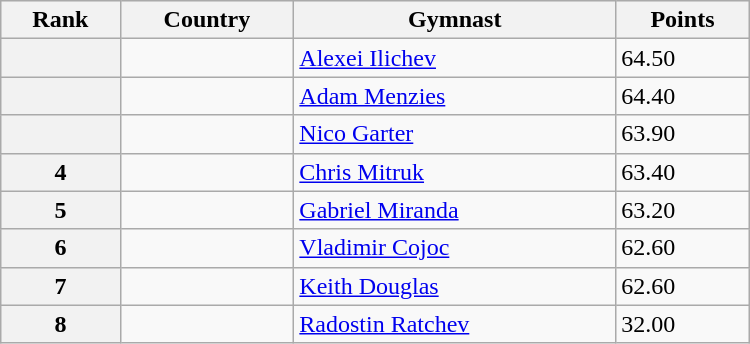<table class="wikitable" width=500>
<tr bgcolor="#efefef">
<th>Rank</th>
<th>Country</th>
<th>Gymnast</th>
<th>Points</th>
</tr>
<tr>
<th></th>
<td></td>
<td><a href='#'>Alexei Ilichev</a></td>
<td>64.50</td>
</tr>
<tr>
<th></th>
<td></td>
<td><a href='#'>Adam Menzies</a></td>
<td>64.40</td>
</tr>
<tr>
<th></th>
<td></td>
<td><a href='#'>Nico Garter</a></td>
<td>63.90</td>
</tr>
<tr>
<th>4</th>
<td></td>
<td><a href='#'>Chris Mitruk</a></td>
<td>63.40</td>
</tr>
<tr>
<th>5</th>
<td></td>
<td><a href='#'>Gabriel Miranda</a></td>
<td>63.20</td>
</tr>
<tr>
<th>6</th>
<td></td>
<td><a href='#'>Vladimir Cojoc</a></td>
<td>62.60</td>
</tr>
<tr>
<th>7</th>
<td></td>
<td><a href='#'>Keith Douglas</a></td>
<td>62.60</td>
</tr>
<tr>
<th>8</th>
<td></td>
<td><a href='#'>Radostin Ratchev</a></td>
<td>32.00</td>
</tr>
</table>
